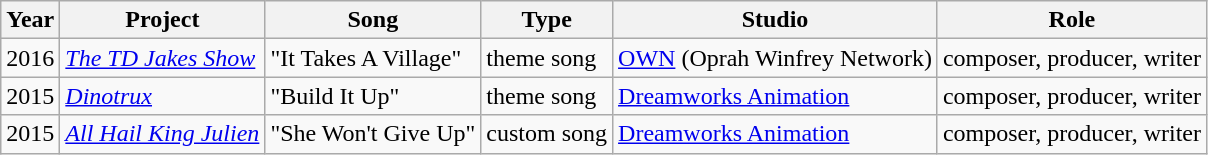<table class="wikitable sortable">
<tr>
<th>Year</th>
<th>Project</th>
<th>Song</th>
<th>Type</th>
<th>Studio</th>
<th>Role</th>
</tr>
<tr>
<td>2016</td>
<td><em><a href='#'>The TD Jakes Show</a></em></td>
<td>"It Takes A Village"</td>
<td>theme song</td>
<td><a href='#'>OWN</a> (Oprah Winfrey Network)</td>
<td>composer, producer, writer</td>
</tr>
<tr>
<td>2015</td>
<td><em><a href='#'>Dinotrux</a></em></td>
<td>"Build It Up"</td>
<td>theme song</td>
<td><a href='#'>Dreamworks Animation</a></td>
<td>composer, producer, writer</td>
</tr>
<tr>
<td>2015</td>
<td><em><a href='#'>All Hail King Julien</a></em></td>
<td>"She Won't Give Up"</td>
<td>custom song</td>
<td><a href='#'>Dreamworks Animation</a></td>
<td>composer, producer, writer</td>
</tr>
</table>
